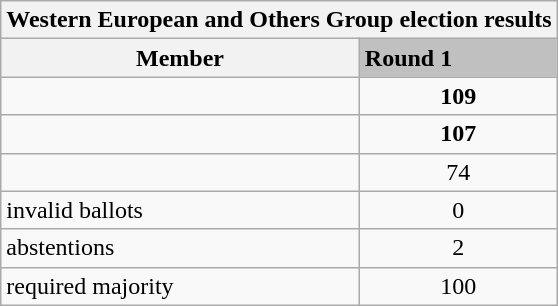<table class="wikitable collapsible">
<tr>
<th colspan="5">Western European and Others Group election results</th>
</tr>
<tr>
<th>Member</th>
<td style="background:silver;"><strong>Round 1</strong></td>
</tr>
<tr>
<td></td>
<td style="text-align:center;"><strong>109</strong></td>
</tr>
<tr>
<td></td>
<td style="text-align:center;"><strong>107</strong></td>
</tr>
<tr>
<td></td>
<td style="text-align:center;">74</td>
</tr>
<tr>
<td>invalid ballots</td>
<td style="text-align:center;">0</td>
</tr>
<tr>
<td>abstentions</td>
<td style="text-align:center;">2</td>
</tr>
<tr>
<td>required majority</td>
<td style="text-align:center;">100</td>
</tr>
</table>
